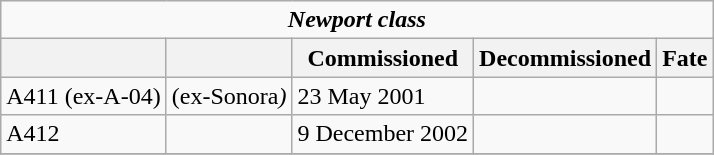<table class="collapsible wikitable">
<tr>
<td align=center colspan=5><strong><em>Newport<em> class<strong></td>
</tr>
<tr>
<th></th>
<th></th>
<th>Commissioned</th>
<th>Decommissioned</th>
<th>Fate</th>
</tr>
<tr>
<td>A411 (ex-A-04)</td>
<td> (ex-</em>Sonora<em>)</td>
<td>23 May 2001</td>
<td></td>
<td></td>
</tr>
<tr>
<td>A412</td>
<td></td>
<td>9 December 2002</td>
<td></td>
<td></td>
</tr>
<tr>
</tr>
</table>
